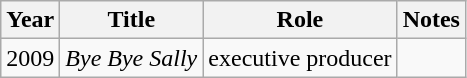<table class="wikitable">
<tr>
<th>Year</th>
<th>Title</th>
<th>Role</th>
<th>Notes</th>
</tr>
<tr>
<td>2009</td>
<td><em>Bye Bye Sally</em></td>
<td>executive producer</td>
<td></td>
</tr>
</table>
